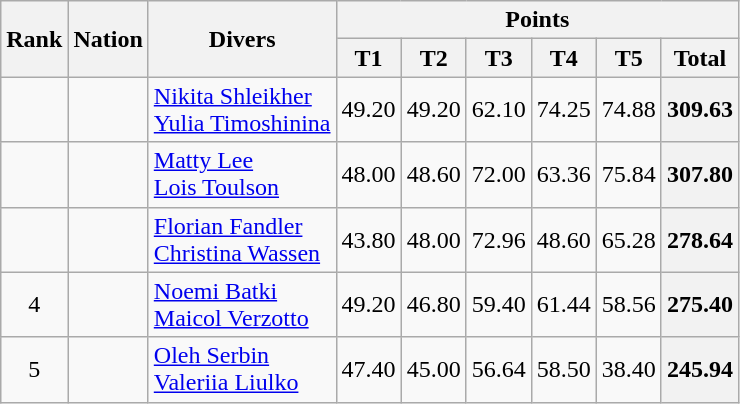<table class="wikitable" style="text-align:center">
<tr>
<th rowspan=2>Rank</th>
<th rowspan=2>Nation</th>
<th rowspan=2>Divers</th>
<th colspan=7>Points</th>
</tr>
<tr>
<th>T1</th>
<th>T2</th>
<th>T3</th>
<th>T4</th>
<th>T5</th>
<th>Total</th>
</tr>
<tr>
<td></td>
<td align=left></td>
<td align=left><a href='#'>Nikita Shleikher</a><br><a href='#'>Yulia Timoshinina</a></td>
<td>49.20</td>
<td>49.20</td>
<td>62.10</td>
<td>74.25</td>
<td>74.88</td>
<th>309.63</th>
</tr>
<tr>
<td></td>
<td align=left></td>
<td align=left><a href='#'>Matty Lee</a><br><a href='#'>Lois Toulson</a></td>
<td>48.00</td>
<td>48.60</td>
<td>72.00</td>
<td>63.36</td>
<td>75.84</td>
<th>307.80</th>
</tr>
<tr>
<td></td>
<td align=left></td>
<td align=left><a href='#'>Florian Fandler</a><br><a href='#'>Christina Wassen</a></td>
<td>43.80</td>
<td>48.00</td>
<td>72.96</td>
<td>48.60</td>
<td>65.28</td>
<th>278.64</th>
</tr>
<tr>
<td>4</td>
<td align=left></td>
<td align=left><a href='#'>Noemi Batki</a><br><a href='#'>Maicol Verzotto</a></td>
<td>49.20</td>
<td>46.80</td>
<td>59.40</td>
<td>61.44</td>
<td>58.56</td>
<th>275.40</th>
</tr>
<tr>
<td>5</td>
<td align=left></td>
<td align=left><a href='#'>Oleh Serbin</a><br><a href='#'>Valeriia Liulko</a></td>
<td>47.40</td>
<td>45.00</td>
<td>56.64</td>
<td>58.50</td>
<td>38.40</td>
<th>245.94</th>
</tr>
</table>
